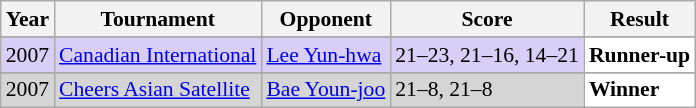<table class="sortable wikitable" style="font-size: 90%;">
<tr>
<th>Year</th>
<th>Tournament</th>
<th>Opponent</th>
<th>Score</th>
<th>Result</th>
</tr>
<tr>
</tr>
<tr style="background:#D8CEF6">
<td align="center">2007</td>
<td align="left"><a href='#'>Canadian International</a></td>
<td align="left"> <a href='#'>Lee Yun-hwa</a></td>
<td align="left">21–23, 21–16, 14–21</td>
<td style="text-align:left; background:white"> <strong>Runner-up</strong></td>
</tr>
<tr>
</tr>
<tr style="background:#D5D5D5">
<td align="center">2007</td>
<td align="left"><a href='#'>Cheers Asian Satellite</a></td>
<td align="left"> <a href='#'>Bae Youn-joo</a></td>
<td align="left">21–8, 21–8</td>
<td style="text-align:left; background:white"> <strong>Winner</strong></td>
</tr>
</table>
